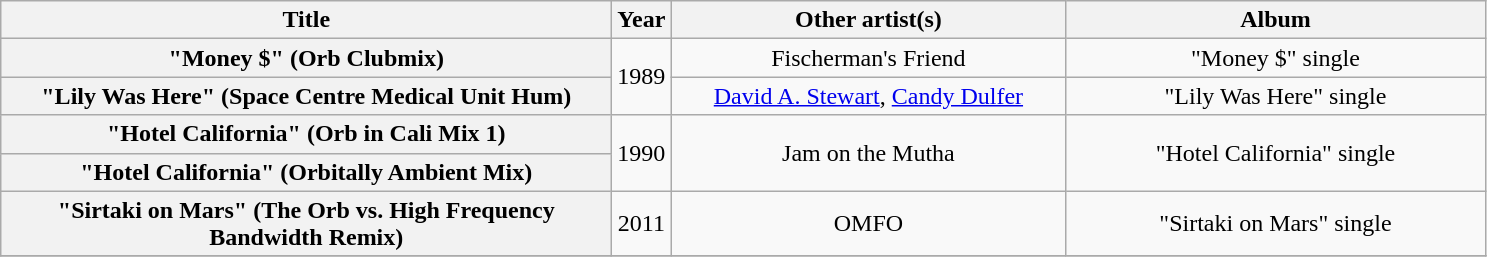<table class="wikitable plainrowheaders" style="text-align:center;" border="1">
<tr>
<th scope="col" style="width:25em;">Title</th>
<th scope="col">Year</th>
<th scope="col" style="width:16em;">Other artist(s)</th>
<th scope="col" style="width:17em;">Album</th>
</tr>
<tr>
<th scope="row">"Money $" (Orb Clubmix)</th>
<td rowspan="2">1989</td>
<td>Fischerman's Friend</td>
<td>"Money $" single</td>
</tr>
<tr>
<th scope="row">"Lily Was Here" (Space Centre Medical Unit Hum)</th>
<td><a href='#'>David A. Stewart</a>, <a href='#'>Candy Dulfer</a></td>
<td>"Lily Was Here" single</td>
</tr>
<tr>
<th scope="row">"Hotel California" (Orb in Cali Mix 1)</th>
<td rowspan="2">1990</td>
<td rowspan="2">Jam on the Mutha</td>
<td rowspan="2">"Hotel California" single</td>
</tr>
<tr>
<th scope="row">"Hotel California" (Orbitally Ambient Mix)</th>
</tr>
<tr>
<th scope="row">"Sirtaki on Mars" (The Orb vs. High Frequency Bandwidth Remix)</th>
<td>2011</td>
<td>OMFO</td>
<td>"Sirtaki on Mars" single</td>
</tr>
<tr>
</tr>
</table>
